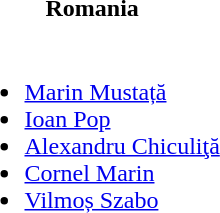<table>
<tr>
<th>Romania</th>
</tr>
<tr>
<td><br><ul><li><a href='#'>Marin Mustață</a></li><li><a href='#'>Ioan Pop</a></li><li><a href='#'>Alexandru Chiculiţă</a></li><li><a href='#'>Cornel Marin</a></li><li><a href='#'>Vilmoș Szabo</a></li></ul></td>
</tr>
</table>
